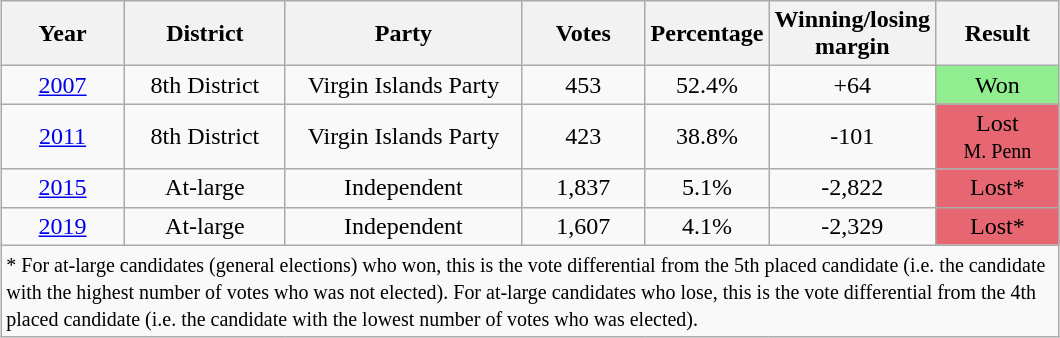<table class="wikitable" style="margin: 1em auto 1em auto">
<tr>
<th align="center" width="75">Year</th>
<th align="center" width="100">District</th>
<th align="center" width="150">Party</th>
<th align="center" width="75">Votes</th>
<th align="center" width="75">Percentage</th>
<th align="center" width="75">Winning/losing margin</th>
<th align="center" width="75">Result</th>
</tr>
<tr>
<td align="center"><a href='#'>2007</a></td>
<td align="center">8th District</td>
<td align="center">Virgin Islands Party</td>
<td align="center">453</td>
<td align="center">52.4%</td>
<td align="center">+64</td>
<td align="center" style="background: #90EE90;">Won</td>
</tr>
<tr>
<td align="center"><a href='#'>2011</a></td>
<td align="center">8th District</td>
<td align="center">Virgin Islands Party</td>
<td align="center">423</td>
<td align="center">38.8%</td>
<td align="center">-101</td>
<td align="center" style="background: #E66771;">Lost<br><small>M. Penn</small></td>
</tr>
<tr>
<td align="center"><a href='#'>2015</a></td>
<td align="center">At-large</td>
<td align="center">Independent</td>
<td align="center">1,837</td>
<td align="center">5.1%</td>
<td align="center">-2,822</td>
<td align="center" style="background: #E66771;">Lost*</td>
</tr>
<tr>
<td align="center"><a href='#'>2019</a></td>
<td align="center">At-large</td>
<td align="center">Independent</td>
<td align="center">1,607</td>
<td align="center">4.1%</td>
<td align="center">-2,329</td>
<td align="center" style="background: #E66771;">Lost*</td>
</tr>
<tr>
<td colspan=7><small>* For at-large candidates (general elections) who won, this is the vote differential from the 5th placed candidate (i.e. the candidate with the highest number of votes who was not elected). For at-large candidates who lose, this is the vote differential from the 4th placed candidate (i.e. the candidate with the lowest number of votes who was elected).</small></td>
</tr>
</table>
